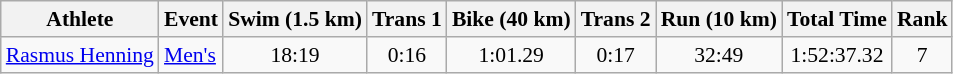<table class="wikitable" style="font-size:90%">
<tr>
<th>Athlete</th>
<th>Event</th>
<th>Swim (1.5 km)</th>
<th>Trans 1</th>
<th>Bike (40 km)</th>
<th>Trans 2</th>
<th>Run (10 km)</th>
<th>Total Time</th>
<th>Rank</th>
</tr>
<tr align=center>
<td align=left><a href='#'>Rasmus Henning</a></td>
<td align=left><a href='#'>Men's</a></td>
<td>18:19</td>
<td>0:16</td>
<td>1:01.29</td>
<td>0:17</td>
<td>32:49</td>
<td>1:52:37.32</td>
<td>7</td>
</tr>
</table>
